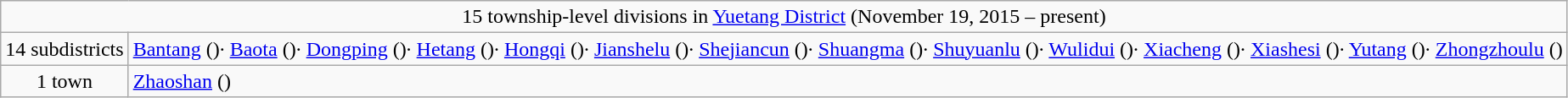<table class="wikitable">
<tr>
<td style="text-align:center;" colspan="2">15 township-level divisions in <a href='#'>Yuetang District</a> (November 19, 2015 – present)</td>
</tr>
<tr align=left>
<td align=center>14 subdistricts</td>
<td><a href='#'>Bantang</a> ()· <a href='#'>Baota</a> ()· <a href='#'>Dongping</a> ()· <a href='#'>Hetang</a> ()· <a href='#'>Hongqi</a> ()· <a href='#'>Jianshelu</a> ()· <a href='#'>Shejiancun</a> ()· <a href='#'>Shuangma</a> ()· <a href='#'>Shuyuanlu</a> ()· <a href='#'>Wulidui</a> ()· <a href='#'>Xiacheng</a> ()· <a href='#'>Xiashesi</a> ()· <a href='#'>Yutang</a> ()· <a href='#'>Zhongzhoulu</a> ()</td>
</tr>
<tr align=left>
<td align=center>1 town</td>
<td><a href='#'>Zhaoshan</a> ()</td>
</tr>
</table>
